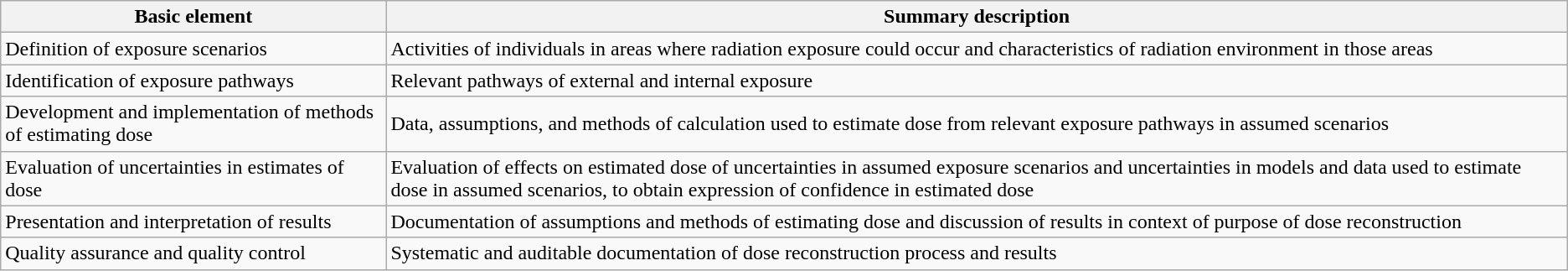<table class="wikitable">
<tr>
<th>Basic element</th>
<th>Summary description</th>
</tr>
<tr>
<td>Definition of exposure scenarios</td>
<td>Activities of individuals in areas where radiation exposure could occur and characteristics of radiation environment in those areas</td>
</tr>
<tr>
<td>Identification of exposure pathways</td>
<td>Relevant pathways of external and internal exposure</td>
</tr>
<tr>
<td>Development and implementation of methods of estimating dose</td>
<td>Data, assumptions, and methods of calculation used to estimate dose from relevant exposure pathways in assumed scenarios</td>
</tr>
<tr>
<td>Evaluation of uncertainties in estimates of dose</td>
<td>Evaluation of effects on estimated dose of uncertainties in assumed exposure scenarios and uncertainties in models and data used to estimate dose in assumed scenarios, to obtain expression of confidence in estimated dose</td>
</tr>
<tr>
<td>Presentation and interpretation of results</td>
<td>Documentation of assumptions and methods of estimating dose and discussion of results in context of purpose of dose reconstruction</td>
</tr>
<tr>
<td>Quality assurance and quality control</td>
<td>Systematic and auditable documentation of dose reconstruction process and results</td>
</tr>
</table>
